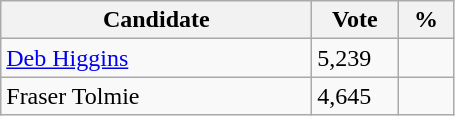<table class="wikitable">
<tr>
<th bgcolor="#DDDDFF" width="200px">Candidate</th>
<th bgcolor="#DDDDFF" width="50px">Vote</th>
<th bgcolor="#DDDDFF" width="30px">%</th>
</tr>
<tr>
<td><a href='#'>Deb Higgins</a></td>
<td>5,239</td>
<td></td>
</tr>
<tr>
<td>Fraser Tolmie</td>
<td>4,645</td>
<td></td>
</tr>
</table>
